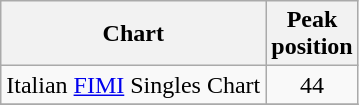<table class="wikitable">
<tr>
<th>Chart</th>
<th>Peak<br>position</th>
</tr>
<tr>
<td>Italian <a href='#'>FIMI</a> Singles Chart</td>
<td align="center">44</td>
</tr>
<tr>
</tr>
</table>
